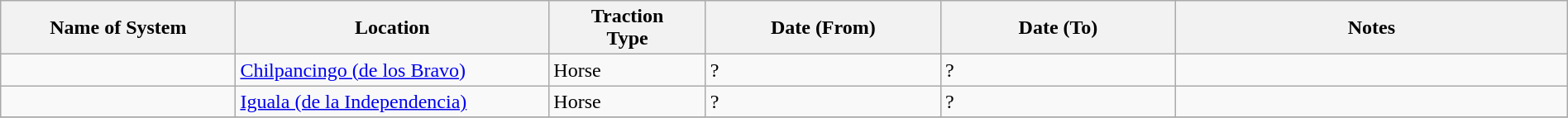<table class="wikitable" width=100%>
<tr>
<th width=15%>Name of System</th>
<th width=20%>Location</th>
<th width=10%>Traction<br>Type</th>
<th width=15%>Date (From)</th>
<th width=15%>Date (To)</th>
<th width=25%>Notes</th>
</tr>
<tr>
<td> </td>
<td><a href='#'>Chilpancingo (de los Bravo)</a></td>
<td>Horse</td>
<td>?</td>
<td>?</td>
<td> </td>
</tr>
<tr>
<td> </td>
<td><a href='#'>Iguala (de la Independencia)</a></td>
<td>Horse</td>
<td>?</td>
<td>?</td>
<td> </td>
</tr>
<tr>
</tr>
</table>
